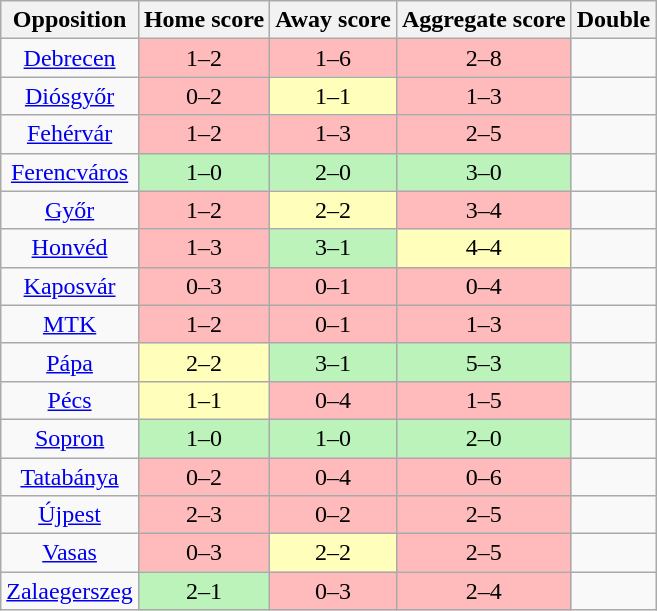<table class="wikitable" style="text-align: center;">
<tr>
<th>Opposition</th>
<th>Home score</th>
<th>Away score</th>
<th>Aggregate score</th>
<th>Double</th>
</tr>
<tr>
<td><a href='#'>Debrecen</a></td>
<td style="background:#ffbbbb;">1–2</td>
<td style="background:#ffbbbb;">1–6</td>
<td style="background:#ffbbbb;">2–8</td>
<td></td>
</tr>
<tr>
<td><a href='#'>Diósgyőr</a></td>
<td style="background:#ffbbbb;">0–2</td>
<td style="background:#ffffbb;">1–1</td>
<td style="background:#ffbbbb;">1–3</td>
<td></td>
</tr>
<tr>
<td><a href='#'>Fehérvár</a></td>
<td style="background:#ffbbbb;">1–2</td>
<td style="background:#ffbbbb;">1–3</td>
<td style="background:#ffbbbb;">2–5</td>
<td></td>
</tr>
<tr>
<td><a href='#'>Ferencváros</a></td>
<td style="background:#bbf3bb;">1–0</td>
<td style="background:#bbf3bb;">2–0</td>
<td style="background:#bbf3bb;">3–0</td>
<td></td>
</tr>
<tr>
<td><a href='#'>Győr</a></td>
<td style="background:#ffbbbb;">1–2</td>
<td style="background:#ffffbb;">2–2</td>
<td style="background:#ffbbbb;">3–4</td>
<td></td>
</tr>
<tr>
<td><a href='#'>Honvéd</a></td>
<td style="background:#ffbbbb;">1–3</td>
<td style="background:#bbf3bb;">3–1</td>
<td style="background:#ffffbb;">4–4</td>
<td></td>
</tr>
<tr>
<td><a href='#'>Kaposvár</a></td>
<td style="background:#ffbbbb;">0–3</td>
<td style="background:#ffbbbb;">0–1</td>
<td style="background:#ffbbbb;">0–4</td>
<td></td>
</tr>
<tr>
<td><a href='#'>MTK</a></td>
<td style="background:#ffbbbb;">1–2</td>
<td style="background:#ffbbbb;">0–1</td>
<td style="background:#ffbbbb;">1–3</td>
<td></td>
</tr>
<tr>
<td><a href='#'>Pápa</a></td>
<td style="background:#ffffbb;">2–2</td>
<td style="background:#bbf3bb;">3–1</td>
<td style="background:#bbf3bb;">5–3</td>
<td></td>
</tr>
<tr>
<td><a href='#'>Pécs</a></td>
<td style="background:#ffffbb;">1–1</td>
<td style="background:#ffbbbb;">0–4</td>
<td style="background:#ffbbbb;">1–5</td>
<td></td>
</tr>
<tr>
<td><a href='#'>Sopron</a></td>
<td style="background:#bbf3bb;">1–0</td>
<td style="background:#bbf3bb;">1–0</td>
<td style="background:#bbf3bb;">2–0</td>
<td></td>
</tr>
<tr>
<td><a href='#'>Tatabánya</a></td>
<td style="background:#ffbbbb;">0–2</td>
<td style="background:#ffbbbb;">0–4</td>
<td style="background:#ffbbbb;">0–6</td>
<td></td>
</tr>
<tr>
<td><a href='#'>Újpest</a></td>
<td style="background:#ffbbbb;">2–3</td>
<td style="background:#ffbbbb;">0–2</td>
<td style="background:#ffbbbb;">2–5</td>
<td></td>
</tr>
<tr>
<td><a href='#'>Vasas</a></td>
<td style="background:#ffbbbb;">0–3</td>
<td style="background:#ffffbb;">2–2</td>
<td style="background:#ffbbbb;">2–5</td>
<td></td>
</tr>
<tr>
<td><a href='#'>Zalaegerszeg</a></td>
<td style="background:#bbf3bb;">2–1</td>
<td style="background:#ffbbbb;">0–3</td>
<td style="background:#ffbbbb;">2–4</td>
<td></td>
</tr>
</table>
